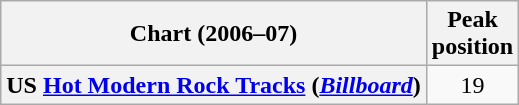<table class="wikitable sortable plainrowheaders" style="text-align:center;">
<tr>
<th scope="col">Chart (2006–07)</th>
<th scope="col">Peak<br>position</th>
</tr>
<tr>
<th scope="row">US <a href='#'>Hot Modern Rock Tracks</a> (<em><a href='#'>Billboard</a></em>)</th>
<td align="center">19</td>
</tr>
</table>
